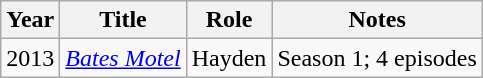<table class="wikitable">
<tr>
<th>Year</th>
<th>Title</th>
<th>Role</th>
<th>Notes</th>
</tr>
<tr>
<td>2013</td>
<td><a href='#'><em>Bates Motel</em></a></td>
<td>Hayden</td>
<td>Season 1; 4 episodes</td>
</tr>
</table>
